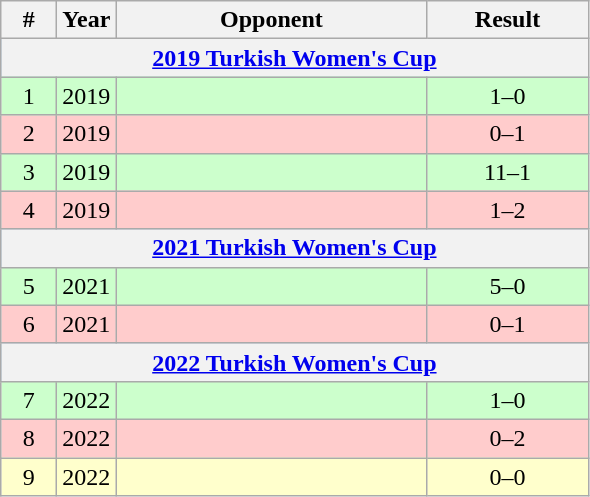<table class="wikitable">
<tr>
<th width=30>#</th>
<th width=30>Year</th>
<th width=200>Opponent</th>
<th width=100>Result</th>
</tr>
<tr style="background:#9acdff;">
<th colspan=4><a href='#'>2019 Turkish Women's Cup</a></th>
</tr>
<tr bgcolor=#CCFFCC>
<td align=center>1</td>
<td align=center>2019</td>
<td></td>
<td align=center>1–0</td>
</tr>
<tr bgcolor=#FFCCCC>
<td align=center>2</td>
<td align=center>2019</td>
<td></td>
<td align=center>0–1</td>
</tr>
<tr bgcolor=#CCFFCC>
<td align=center>3</td>
<td align=center>2019</td>
<td></td>
<td align=center>11–1</td>
</tr>
<tr bgcolor=#FFCCCC>
<td align=center>4</td>
<td align=center>2019</td>
<td></td>
<td align=center>1–2</td>
</tr>
<tr style="background:#9acdff;">
<th colspan=4><a href='#'>2021 Turkish Women's Cup</a></th>
</tr>
<tr bgcolor=#CCFFCC>
<td align=center>5</td>
<td align=center>2021</td>
<td></td>
<td align=center>5–0</td>
</tr>
<tr bgcolor=#FFCCCC>
<td align=center>6</td>
<td align=center>2021</td>
<td></td>
<td align=center>0–1</td>
</tr>
<tr style="background:#9acdff;">
<th colspan=4><a href='#'>2022 Turkish Women's Cup</a></th>
</tr>
<tr bgcolor=#CCFFCC>
<td align=center>7</td>
<td align=center>2022</td>
<td></td>
<td align=center>1–0</td>
</tr>
<tr bgcolor=#FFCCCC>
<td align=center>8</td>
<td align=center>2022</td>
<td></td>
<td align=center>0–2</td>
</tr>
<tr bgcolor=#FFFFCC>
<td align=center>9</td>
<td align=center>2022</td>
<td></td>
<td align=center>0–0</td>
</tr>
</table>
